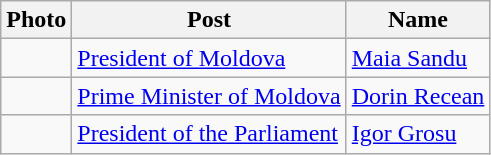<table class=wikitable>
<tr>
<th>Photo</th>
<th>Post</th>
<th>Name</th>
</tr>
<tr>
<td></td>
<td><a href='#'>President of Moldova</a></td>
<td><a href='#'>Maia Sandu</a></td>
</tr>
<tr>
<td></td>
<td><a href='#'>Prime Minister of Moldova</a></td>
<td><a href='#'>Dorin Recean</a></td>
</tr>
<tr>
<td></td>
<td><a href='#'>President of the Parliament</a></td>
<td><a href='#'>Igor Grosu</a></td>
</tr>
</table>
